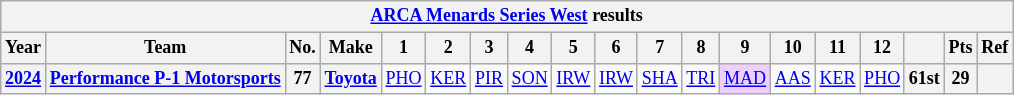<table class="wikitable" style="text-align:center; font-size:75%">
<tr>
<th colspan=23><a href='#'>ARCA Menards Series West</a> results</th>
</tr>
<tr>
<th>Year</th>
<th>Team</th>
<th>No.</th>
<th>Make</th>
<th>1</th>
<th>2</th>
<th>3</th>
<th>4</th>
<th>5</th>
<th>6</th>
<th>7</th>
<th>8</th>
<th>9</th>
<th>10</th>
<th>11</th>
<th>12</th>
<th></th>
<th>Pts</th>
<th>Ref</th>
</tr>
<tr>
<th><a href='#'>2024</a></th>
<th><a href='#'>Performance P-1 Motorsports</a></th>
<th>77</th>
<th><a href='#'>Toyota</a></th>
<td><a href='#'>PHO</a></td>
<td><a href='#'>KER</a></td>
<td><a href='#'>PIR</a></td>
<td><a href='#'>SON</a></td>
<td><a href='#'>IRW</a></td>
<td><a href='#'>IRW</a></td>
<td><a href='#'>SHA</a></td>
<td><a href='#'>TRI</a></td>
<td style="background:#EFCFFF;"><a href='#'>MAD</a><br></td>
<td><a href='#'>AAS</a></td>
<td><a href='#'>KER</a></td>
<td><a href='#'>PHO</a></td>
<th>61st</th>
<th>29</th>
<th></th>
</tr>
</table>
